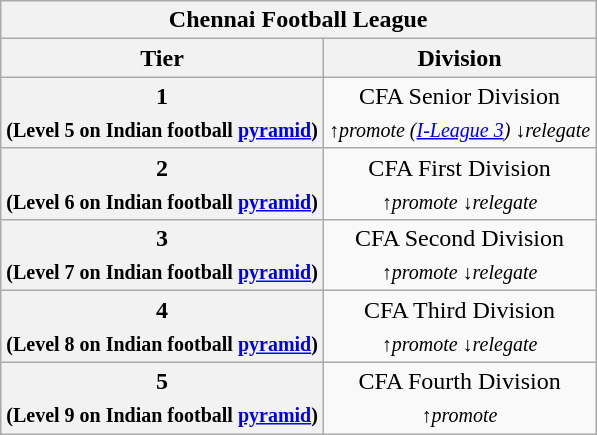<table class="wikitable" style="text-align:center;">
<tr>
<th colspan="2">Chennai Football League</th>
</tr>
<tr>
<th>Tier</th>
<th>Division</th>
</tr>
<tr>
<th>1<br><sub>(Level 5 on Indian football <a href='#'>pyramid</a>)</sub></th>
<td>CFA Senior Division<br><em><sub>↑promote (<a href='#'>I-League 3</a>) ↓relegate</sub></em></td>
</tr>
<tr>
<th>2<br><sub>(Level 6 on Indian football <a href='#'>pyramid</a>)</sub></th>
<td>CFA First Division<br><em><sub>↑promote ↓relegate</sub></em></td>
</tr>
<tr>
<th>3<br><sub>(Level 7 on Indian football <a href='#'>pyramid</a>)</sub></th>
<td>CFA Second Division<br><em><sub>↑promote ↓relegate</sub></em></td>
</tr>
<tr>
<th>4<br><sub>(Level 8 on Indian football <a href='#'>pyramid</a>)</sub></th>
<td>CFA Third Division<br><em><sub>↑promote ↓relegate</sub></em></td>
</tr>
<tr>
<th>5<br><sub>(Level 9 on Indian football <a href='#'>pyramid</a>)</sub></th>
<td>CFA Fourth Division<br><em><sub>↑promote</sub></em></td>
</tr>
</table>
